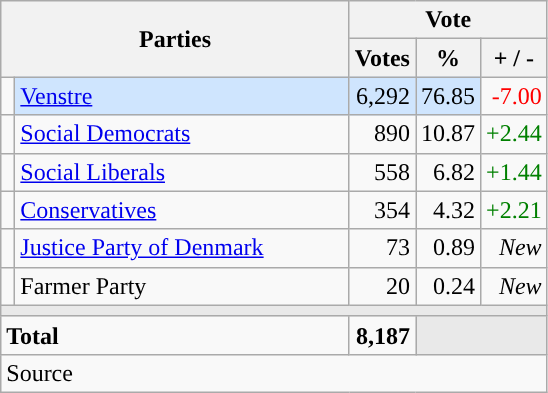<table class="wikitable" style="text-align:right;">
<tr>
<th style="text-align:centre;" rowspan="2" colspan="2" width="225">Parties</th>
<th colspan="3">Vote</th>
</tr>
<tr>
<th width="15">Votes</th>
<th width="15">%</th>
<th width="15">+ / -</th>
</tr>
<tr>
<td width="2" style="color:inherit;background:"></td>
<td bgcolor=#cfe5fe  align="left"><a href='#'>Venstre</a></td>
<td bgcolor=#cfe5fe>6,292</td>
<td bgcolor=#cfe5fe>76.85</td>
<td style=color:red;>-7.00</td>
</tr>
<tr>
<td width="2" style="color:inherit;background:"></td>
<td align="left"><a href='#'>Social Democrats</a></td>
<td>890</td>
<td>10.87</td>
<td style=color:green;>+2.44</td>
</tr>
<tr>
<td width="2" style="color:inherit;background:"></td>
<td align="left"><a href='#'>Social Liberals</a></td>
<td>558</td>
<td>6.82</td>
<td style=color:green;>+1.44</td>
</tr>
<tr>
<td width="2" style="color:inherit;background:"></td>
<td align="left"><a href='#'>Conservatives</a></td>
<td>354</td>
<td>4.32</td>
<td style=color:green;>+2.21</td>
</tr>
<tr>
<td width="2" style="color:inherit;background:"></td>
<td align="left"><a href='#'>Justice Party of Denmark</a></td>
<td>73</td>
<td>0.89</td>
<td><em>New</em></td>
</tr>
<tr>
<td width="2" style="color:inherit;background:"></td>
<td align="left">Farmer Party</td>
<td>20</td>
<td>0.24</td>
<td><em>New</em></td>
</tr>
<tr>
<td colspan="7" bgcolor="#E9E9E9"></td>
</tr>
<tr>
<td align="left" colspan="2"><strong>Total</strong></td>
<td><strong>8,187</strong></td>
<td bgcolor="#E9E9E9" colspan="2"></td>
</tr>
<tr>
<td align="left" colspan="6">Source</td>
</tr>
</table>
